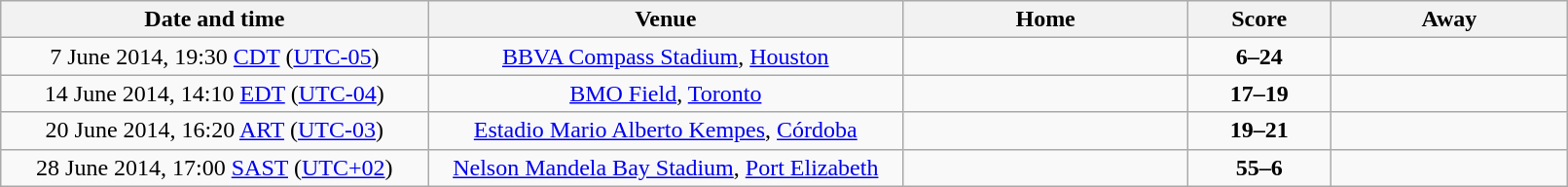<table class="wikitable" style="text-align:center" width=85%>
<tr>
<th style="width:18%;">Date and time</th>
<th style="width:20%;">Venue</th>
<th style="width:12%;">Home</th>
<th style="width:6%;">Score</th>
<th style="width:10%;">Away</th>
</tr>
<tr>
<td>7 June 2014, 19:30 <a href='#'>CDT</a> (<a href='#'>UTC-05</a>)</td>
<td><a href='#'>BBVA Compass Stadium</a>, <a href='#'>Houston</a></td>
<td></td>
<td><strong>6–24</strong></td>
<td></td>
</tr>
<tr>
<td>14 June 2014, 14:10 <a href='#'>EDT</a> (<a href='#'>UTC-04</a>)</td>
<td><a href='#'>BMO Field</a>, <a href='#'>Toronto</a></td>
<td></td>
<td><strong>17–19</strong></td>
<td></td>
</tr>
<tr>
<td>20 June 2014, 16:20 <a href='#'>ART</a> (<a href='#'>UTC-03</a>)</td>
<td><a href='#'>Estadio Mario Alberto Kempes</a>, <a href='#'>Córdoba</a></td>
<td></td>
<td><strong>19–21</strong></td>
<td></td>
</tr>
<tr>
<td>28 June 2014, 17:00 <a href='#'>SAST</a> (<a href='#'>UTC+02</a>)</td>
<td><a href='#'>Nelson Mandela Bay Stadium</a>, <a href='#'>Port Elizabeth</a></td>
<td></td>
<td><strong>55–6</strong></td>
<td></td>
</tr>
</table>
